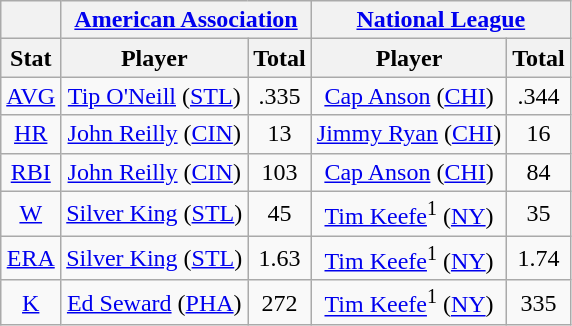<table class="wikitable" style="text-align:center;">
<tr>
<th></th>
<th colspan=2><a href='#'>American Association</a></th>
<th colspan=2><a href='#'>National League</a></th>
</tr>
<tr>
<th>Stat</th>
<th>Player</th>
<th>Total</th>
<th>Player</th>
<th>Total</th>
</tr>
<tr>
<td><a href='#'>AVG</a></td>
<td><a href='#'>Tip O'Neill</a> (<a href='#'>STL</a>)</td>
<td>.335</td>
<td><a href='#'>Cap Anson</a> (<a href='#'>CHI</a>)</td>
<td>.344</td>
</tr>
<tr>
<td><a href='#'>HR</a></td>
<td><a href='#'>John Reilly</a> (<a href='#'>CIN</a>)</td>
<td>13</td>
<td><a href='#'>Jimmy Ryan</a> (<a href='#'>CHI</a>)</td>
<td>16</td>
</tr>
<tr>
<td><a href='#'>RBI</a></td>
<td><a href='#'>John Reilly</a> (<a href='#'>CIN</a>)</td>
<td>103</td>
<td><a href='#'>Cap Anson</a> (<a href='#'>CHI</a>)</td>
<td>84</td>
</tr>
<tr>
<td><a href='#'>W</a></td>
<td><a href='#'>Silver King</a> (<a href='#'>STL</a>)</td>
<td>45</td>
<td><a href='#'>Tim Keefe</a><sup>1</sup> (<a href='#'>NY</a>)</td>
<td>35</td>
</tr>
<tr>
<td><a href='#'>ERA</a></td>
<td><a href='#'>Silver King</a> (<a href='#'>STL</a>)</td>
<td>1.63</td>
<td><a href='#'>Tim Keefe</a><sup>1</sup> (<a href='#'>NY</a>)</td>
<td>1.74</td>
</tr>
<tr>
<td><a href='#'>K</a></td>
<td><a href='#'>Ed Seward</a> (<a href='#'>PHA</a>)</td>
<td>272</td>
<td><a href='#'>Tim Keefe</a><sup>1</sup> (<a href='#'>NY</a>)</td>
<td>335</td>
</tr>
</table>
